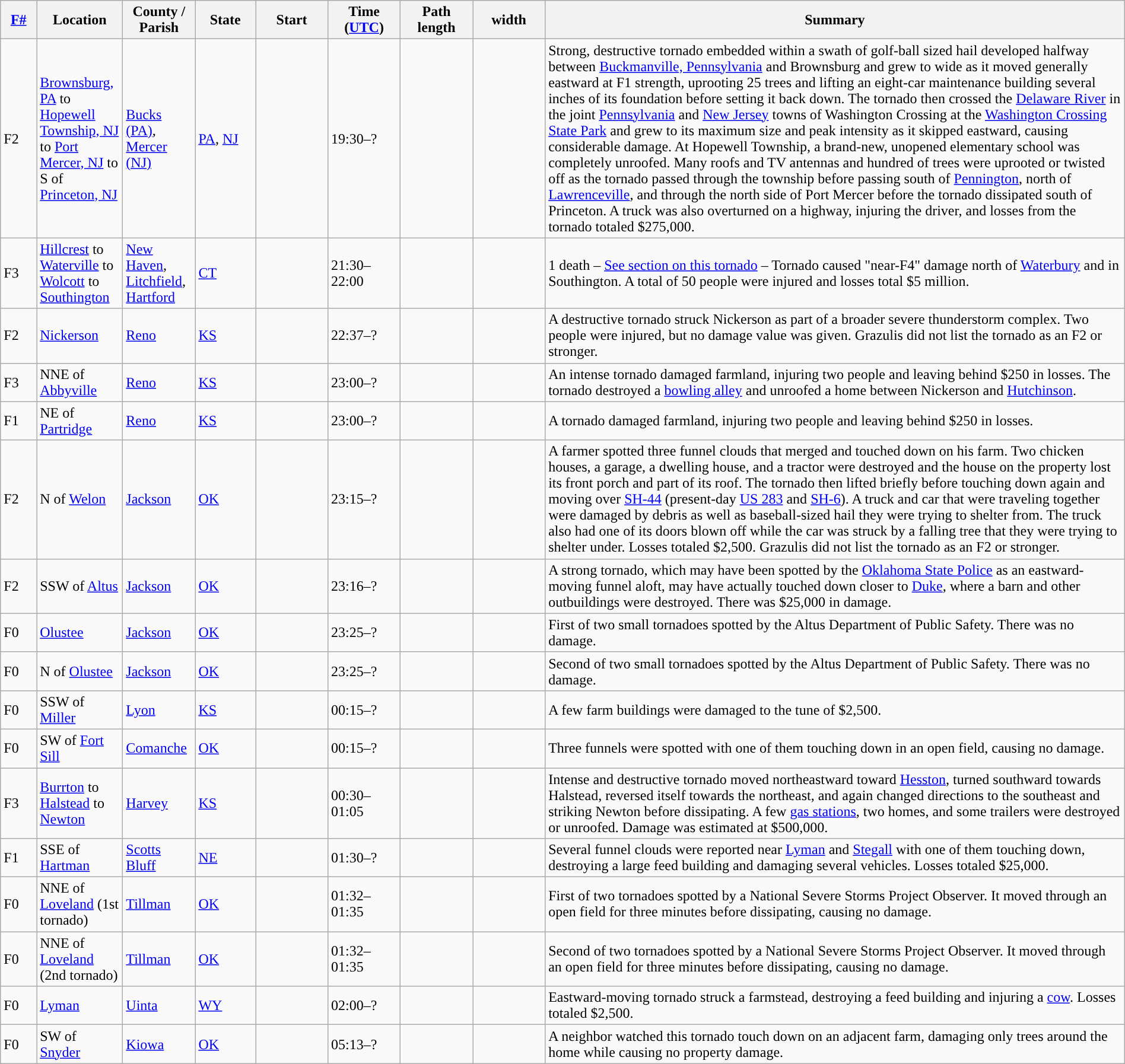<table class="wikitable sortable" style="width:100%;">
<tr>
<th scope="col"  style="width:3%; text-align:center;"><a href='#'>F#</a></th>
<th scope="col"  style="width:7%; text-align:center;" class="unsortable">Location</th>
<th scope="col"  style="width:6%; text-align:center;" class="unsortable">County / Parish</th>
<th scope="col"  style="width:5%; text-align:center;">State</th>
<th scope="col"  style="width:6%; text-align:center;">Start<br></th>
<th scope="col"  style="width:6%; text-align:center;">Time (<a href='#'>UTC</a>)</th>
<th scope="col"  style="width:6%; text-align:center;">Path length</th>
<th scope="col"  style="width:6%; text-align:center;"> width</th>
<th scope="col" class="unsortable" style="width:48%; text-align:center;">Summary</th>
</tr>
<tr>
<td>F2</td>
<td><a href='#'>Brownsburg, PA</a> to <a href='#'>Hopewell Township, NJ</a> to <a href='#'>Port Mercer, NJ</a> to S of <a href='#'>Princeton, NJ</a></td>
<td><a href='#'>Bucks (PA)</a>, <a href='#'>Mercer (NJ)</a></td>
<td><a href='#'>PA</a>, <a href='#'>NJ</a></td>
<td></td>
<td>19:30–?</td>
<td></td>
<td></td>
<td>Strong, destructive tornado embedded within a swath of golf-ball sized hail developed halfway between <a href='#'>Buckmanville, Pennsylvania</a> and Brownsburg and grew to  wide as it moved generally eastward at F1 strength, uprooting 25 trees and lifting an eight-car maintenance building several inches of its foundation before setting it back down. The tornado then crossed the <a href='#'>Delaware River</a> in the joint <a href='#'>Pennsylvania</a> and <a href='#'>New Jersey</a> towns of Washington Crossing at the <a href='#'>Washington Crossing State Park</a> and grew to its maximum size and peak intensity as it skipped eastward, causing considerable damage. At Hopewell Township, a brand-new, unopened elementary school was completely unroofed. Many roofs and TV antennas and hundred of trees were uprooted or twisted off as the tornado passed through the township before passing south of <a href='#'>Pennington</a>, north of <a href='#'>Lawrenceville</a>, and through the north side of Port Mercer before the tornado dissipated south of Princeton. A truck was also overturned on a highway, injuring the driver, and losses from the tornado totaled $275,000.</td>
</tr>
<tr>
<td>F3</td>
<td><a href='#'>Hillcrest</a> to <a href='#'>Waterville</a> to <a href='#'>Wolcott</a> to <a href='#'>Southington</a></td>
<td><a href='#'>New Haven</a>, <a href='#'>Litchfield</a>, <a href='#'>Hartford</a></td>
<td><a href='#'>CT</a></td>
<td></td>
<td>21:30–22:00</td>
<td></td>
<td></td>
<td>1 death – <a href='#'>See section on this tornado</a> – Tornado caused "near-F4" damage north of <a href='#'>Waterbury</a> and in Southington. A total of 50 people were injured and losses total $5 million.</td>
</tr>
<tr>
<td>F2</td>
<td><a href='#'>Nickerson</a></td>
<td><a href='#'>Reno</a></td>
<td><a href='#'>KS</a></td>
<td></td>
<td>22:37–?</td>
<td></td>
<td></td>
<td>A destructive tornado struck Nickerson as part of a broader severe thunderstorm complex. Two people were injured, but no damage value was given. Grazulis did not list the tornado as an F2 or stronger.</td>
</tr>
<tr>
<td>F3</td>
<td>NNE of <a href='#'>Abbyville</a></td>
<td><a href='#'>Reno</a></td>
<td><a href='#'>KS</a></td>
<td></td>
<td>23:00–?</td>
<td></td>
<td></td>
<td>An intense tornado damaged farmland, injuring two people and leaving behind $250 in losses. The tornado destroyed a <a href='#'>bowling alley</a> and unroofed a home between Nickerson and <a href='#'>Hutchinson</a>.</td>
</tr>
<tr>
<td>F1</td>
<td>NE of <a href='#'>Partridge</a></td>
<td><a href='#'>Reno</a></td>
<td><a href='#'>KS</a></td>
<td></td>
<td>23:00–?</td>
<td></td>
<td></td>
<td>A tornado damaged farmland, injuring two people and leaving behind $250 in losses.</td>
</tr>
<tr>
<td>F2</td>
<td>N of <a href='#'>Welon</a></td>
<td><a href='#'>Jackson</a></td>
<td><a href='#'>OK</a></td>
<td></td>
<td>23:15–?</td>
<td></td>
<td></td>
<td>A farmer spotted three funnel clouds that merged and touched down on his farm. Two chicken houses, a garage, a dwelling house, and a tractor were destroyed and the house on the property lost its front porch and part of its roof. The tornado then lifted briefly before touching down again and moving over <a href='#'>SH-44</a> (present-day <a href='#'>US 283</a> and <a href='#'>SH-6</a>). A truck and car that were traveling together were damaged by debris as well as baseball-sized hail they were trying to shelter from. The truck also had one of its doors blown off while the car was struck by a falling tree that they were trying to shelter under. Losses totaled $2,500. Grazulis did not list the tornado as an F2 or stronger.</td>
</tr>
<tr>
<td>F2</td>
<td>SSW of <a href='#'>Altus</a></td>
<td><a href='#'>Jackson</a></td>
<td><a href='#'>OK</a></td>
<td></td>
<td>23:16–?</td>
<td></td>
<td></td>
<td>A strong tornado, which may have been spotted by the <a href='#'>Oklahoma State Police</a> as an eastward-moving funnel aloft, may have actually touched down closer to <a href='#'>Duke</a>, where a barn and other outbuildings were destroyed. There was $25,000 in damage.</td>
</tr>
<tr>
<td>F0</td>
<td><a href='#'>Olustee</a></td>
<td><a href='#'>Jackson</a></td>
<td><a href='#'>OK</a></td>
<td></td>
<td>23:25–?</td>
<td></td>
<td></td>
<td>First of two small tornadoes spotted by the Altus Department of Public Safety. There was no damage.</td>
</tr>
<tr>
<td>F0</td>
<td>N of <a href='#'>Olustee</a></td>
<td><a href='#'>Jackson</a></td>
<td><a href='#'>OK</a></td>
<td></td>
<td>23:25–?</td>
<td></td>
<td></td>
<td>Second of two small tornadoes spotted by the Altus Department of Public Safety. There was no damage.</td>
</tr>
<tr>
<td>F0</td>
<td>SSW of <a href='#'>Miller</a></td>
<td><a href='#'>Lyon</a></td>
<td><a href='#'>KS</a></td>
<td></td>
<td>00:15–?</td>
<td></td>
<td></td>
<td>A few farm buildings were damaged to the tune of $2,500.</td>
</tr>
<tr>
<td>F0</td>
<td>SW of <a href='#'>Fort Sill</a></td>
<td><a href='#'>Comanche</a></td>
<td><a href='#'>OK</a></td>
<td></td>
<td>00:15–?</td>
<td></td>
<td></td>
<td>Three funnels were spotted with one of them touching down in an open field, causing no damage.</td>
</tr>
<tr>
<td>F3</td>
<td><a href='#'>Burrton</a> to <a href='#'>Halstead</a> to <a href='#'>Newton</a></td>
<td><a href='#'>Harvey</a></td>
<td><a href='#'>KS</a></td>
<td></td>
<td>00:30–01:05</td>
<td></td>
<td></td>
<td>Intense and destructive tornado moved northeastward toward <a href='#'>Hesston</a>, turned southward towards Halstead, reversed itself towards the northeast, and again changed directions to the southeast and striking Newton before dissipating. A few <a href='#'>gas stations</a>, two homes, and some trailers were destroyed or unroofed. Damage was estimated at $500,000.</td>
</tr>
<tr>
<td>F1</td>
<td>SSE of <a href='#'>Hartman</a></td>
<td><a href='#'>Scotts Bluff</a></td>
<td><a href='#'>NE</a></td>
<td></td>
<td>01:30–?</td>
<td></td>
<td></td>
<td>Several funnel clouds were reported near <a href='#'>Lyman</a> and <a href='#'>Stegall</a> with one of them touching down, destroying a large feed building and damaging several vehicles. Losses totaled $25,000.</td>
</tr>
<tr>
<td>F0</td>
<td>NNE of <a href='#'>Loveland</a> (1st tornado)</td>
<td><a href='#'>Tillman</a></td>
<td><a href='#'>OK</a></td>
<td></td>
<td>01:32–01:35</td>
<td></td>
<td></td>
<td>First of two tornadoes spotted by a National Severe Storms Project Observer. It moved through an open field for three minutes before dissipating, causing no damage.</td>
</tr>
<tr>
<td>F0</td>
<td>NNE of <a href='#'>Loveland</a> (2nd tornado)</td>
<td><a href='#'>Tillman</a></td>
<td><a href='#'>OK</a></td>
<td></td>
<td>01:32–01:35</td>
<td></td>
<td></td>
<td>Second of two tornadoes spotted by a National Severe Storms Project Observer. It moved through an open field for three minutes before dissipating, causing no damage.</td>
</tr>
<tr>
<td>F0</td>
<td><a href='#'>Lyman</a></td>
<td><a href='#'>Uinta</a></td>
<td><a href='#'>WY</a></td>
<td></td>
<td>02:00–?</td>
<td></td>
<td></td>
<td>Eastward-moving tornado struck a farmstead, destroying a feed building and injuring a <a href='#'>cow</a>. Losses totaled $2,500.</td>
</tr>
<tr>
<td>F0</td>
<td>SW of <a href='#'>Snyder</a></td>
<td><a href='#'>Kiowa</a></td>
<td><a href='#'>OK</a></td>
<td></td>
<td>05:13–?</td>
<td></td>
<td></td>
<td>A neighbor watched this tornado touch down on an adjacent farm, damaging only trees around the home while causing no property damage.</td>
</tr>
</table>
